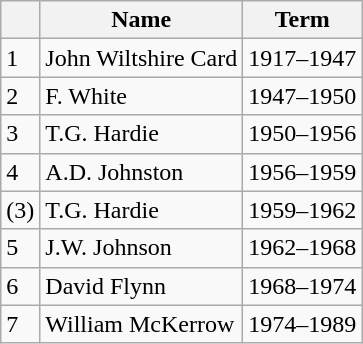<table class="wikitable">
<tr>
<th></th>
<th>Name</th>
<th>Term</th>
</tr>
<tr>
<td>1</td>
<td>John Wiltshire Card</td>
<td>1917–1947</td>
</tr>
<tr>
<td>2</td>
<td>F. White</td>
<td>1947–1950</td>
</tr>
<tr>
<td>3</td>
<td>T.G. Hardie</td>
<td>1950–1956</td>
</tr>
<tr>
<td>4</td>
<td>A.D. Johnston</td>
<td>1956–1959</td>
</tr>
<tr>
<td>(3)</td>
<td>T.G. Hardie</td>
<td>1959–1962</td>
</tr>
<tr>
<td>5</td>
<td>J.W. Johnson</td>
<td>1962–1968</td>
</tr>
<tr>
<td>6</td>
<td>David Flynn</td>
<td>1968–1974</td>
</tr>
<tr>
<td>7</td>
<td>William McKerrow </td>
<td>1974–1989</td>
</tr>
</table>
